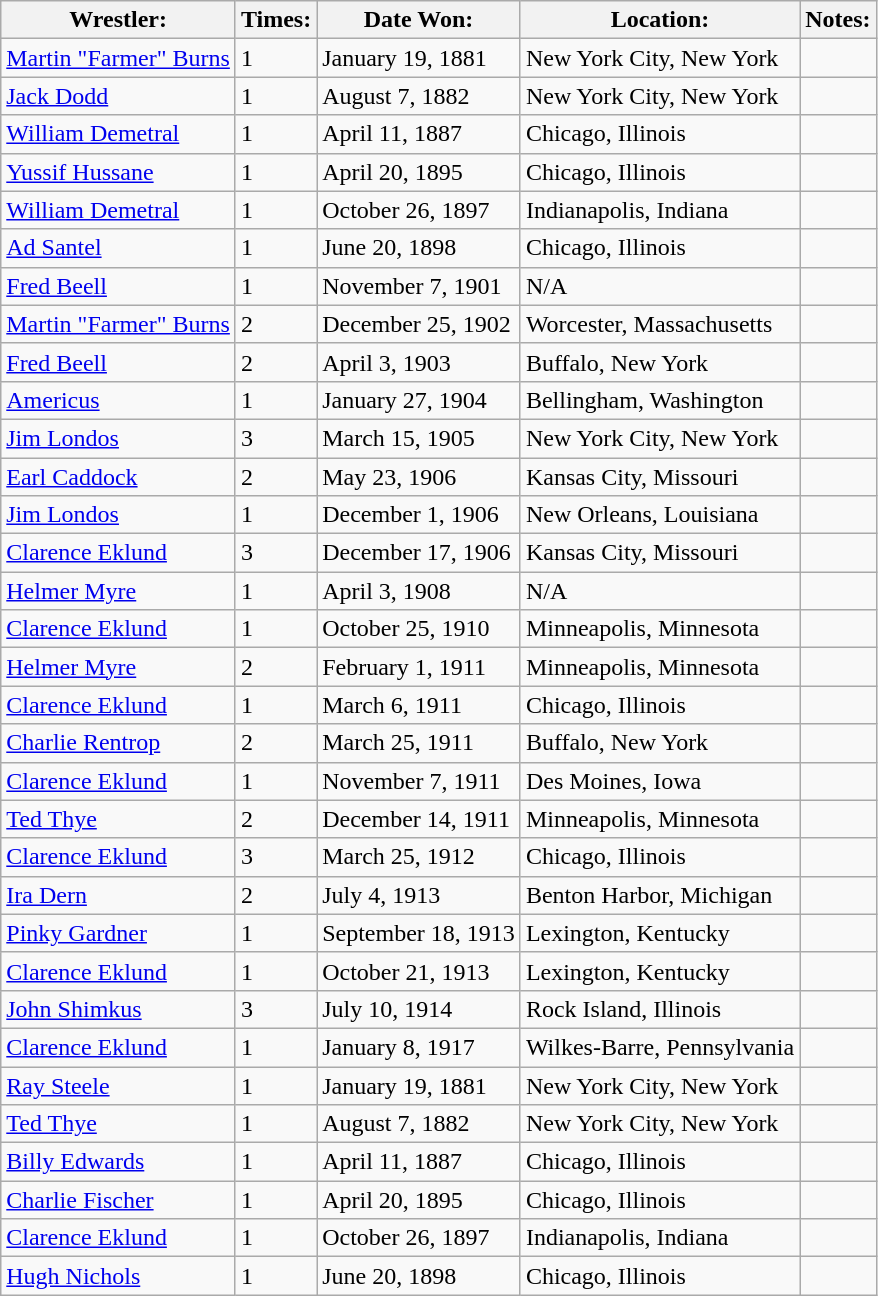<table class="wikitable">
<tr>
<th>Wrestler:</th>
<th>Times:</th>
<th>Date Won:</th>
<th>Location:</th>
<th>Notes:</th>
</tr>
<tr>
<td><a href='#'>Martin "Farmer" Burns</a></td>
<td>1</td>
<td>January 19, 1881</td>
<td>New York City, New York</td>
<td></td>
</tr>
<tr>
<td><a href='#'>Jack Dodd</a></td>
<td>1</td>
<td>August 7, 1882</td>
<td>New York City, New York</td>
<td></td>
</tr>
<tr>
<td><a href='#'>William Demetral</a></td>
<td>1</td>
<td>April 11, 1887</td>
<td>Chicago, Illinois</td>
<td></td>
</tr>
<tr>
<td><a href='#'>Yussif Hussane</a></td>
<td>1</td>
<td>April 20, 1895</td>
<td>Chicago, Illinois</td>
<td></td>
</tr>
<tr>
<td><a href='#'>William Demetral</a></td>
<td>1</td>
<td>October 26, 1897</td>
<td>Indianapolis, Indiana</td>
<td></td>
</tr>
<tr>
<td><a href='#'>Ad Santel</a></td>
<td>1</td>
<td>June 20, 1898</td>
<td>Chicago, Illinois</td>
<td></td>
</tr>
<tr>
<td><a href='#'>Fred Beell</a></td>
<td>1</td>
<td>November 7, 1901</td>
<td>N/A</td>
<td></td>
</tr>
<tr>
<td><a href='#'>Martin "Farmer" Burns</a></td>
<td>2</td>
<td>December 25, 1902</td>
<td>Worcester, Massachusetts</td>
<td></td>
</tr>
<tr>
<td><a href='#'>Fred Beell</a></td>
<td>2</td>
<td>April 3, 1903</td>
<td>Buffalo, New York</td>
<td></td>
</tr>
<tr>
<td><a href='#'>Americus</a></td>
<td>1</td>
<td>January 27, 1904</td>
<td>Bellingham, Washington</td>
<td></td>
</tr>
<tr>
<td><a href='#'>Jim Londos</a></td>
<td>3</td>
<td>March 15, 1905</td>
<td>New York City, New York</td>
<td></td>
</tr>
<tr>
<td><a href='#'>Earl Caddock</a></td>
<td>2</td>
<td>May 23, 1906</td>
<td>Kansas City, Missouri</td>
<td></td>
</tr>
<tr>
<td><a href='#'>Jim Londos</a></td>
<td>1</td>
<td>December 1, 1906</td>
<td>New Orleans, Louisiana</td>
<td></td>
</tr>
<tr>
<td><a href='#'>Clarence Eklund</a></td>
<td>3</td>
<td>December 17, 1906</td>
<td>Kansas City, Missouri</td>
<td></td>
</tr>
<tr>
<td><a href='#'>Helmer Myre</a></td>
<td>1</td>
<td>April 3, 1908</td>
<td>N/A</td>
<td></td>
</tr>
<tr>
<td><a href='#'>Clarence Eklund</a></td>
<td>1</td>
<td>October 25, 1910</td>
<td>Minneapolis, Minnesota</td>
<td></td>
</tr>
<tr>
<td><a href='#'>Helmer Myre</a></td>
<td>2</td>
<td>February 1, 1911</td>
<td>Minneapolis, Minnesota</td>
<td></td>
</tr>
<tr>
<td><a href='#'>Clarence Eklund</a></td>
<td>1</td>
<td>March 6, 1911</td>
<td>Chicago, Illinois</td>
<td></td>
</tr>
<tr>
<td><a href='#'>Charlie Rentrop</a></td>
<td>2</td>
<td>March 25, 1911</td>
<td>Buffalo, New York</td>
<td></td>
</tr>
<tr>
<td><a href='#'>Clarence Eklund</a></td>
<td>1</td>
<td>November 7, 1911</td>
<td>Des Moines, Iowa</td>
<td></td>
</tr>
<tr>
<td><a href='#'>Ted Thye</a></td>
<td>2</td>
<td>December 14, 1911</td>
<td>Minneapolis, Minnesota</td>
<td></td>
</tr>
<tr>
<td><a href='#'>Clarence Eklund</a></td>
<td>3</td>
<td>March 25, 1912</td>
<td>Chicago, Illinois</td>
<td></td>
</tr>
<tr>
<td><a href='#'>Ira Dern</a></td>
<td>2</td>
<td>July 4, 1913</td>
<td>Benton Harbor, Michigan</td>
<td></td>
</tr>
<tr>
<td><a href='#'>Pinky Gardner</a></td>
<td>1</td>
<td>September 18, 1913</td>
<td>Lexington, Kentucky</td>
<td></td>
</tr>
<tr>
<td><a href='#'>Clarence Eklund</a></td>
<td>1</td>
<td>October 21, 1913</td>
<td>Lexington, Kentucky</td>
<td></td>
</tr>
<tr>
<td><a href='#'>John Shimkus</a></td>
<td>3</td>
<td>July 10, 1914</td>
<td>Rock Island, Illinois</td>
<td></td>
</tr>
<tr>
<td><a href='#'>Clarence Eklund</a></td>
<td>1</td>
<td>January 8, 1917</td>
<td>Wilkes-Barre, Pennsylvania</td>
<td></td>
</tr>
<tr>
<td><a href='#'>Ray Steele</a></td>
<td>1</td>
<td>January 19, 1881</td>
<td>New York City, New York</td>
<td></td>
</tr>
<tr>
<td><a href='#'>Ted Thye</a></td>
<td>1</td>
<td>August 7, 1882</td>
<td>New York City, New York</td>
<td></td>
</tr>
<tr>
<td><a href='#'>Billy Edwards</a></td>
<td>1</td>
<td>April 11, 1887</td>
<td>Chicago, Illinois</td>
<td></td>
</tr>
<tr>
<td><a href='#'>Charlie Fischer</a></td>
<td>1</td>
<td>April 20, 1895</td>
<td>Chicago, Illinois</td>
<td></td>
</tr>
<tr>
<td><a href='#'>Clarence Eklund</a></td>
<td>1</td>
<td>October 26, 1897</td>
<td>Indianapolis, Indiana</td>
<td></td>
</tr>
<tr>
<td><a href='#'>Hugh Nichols</a></td>
<td>1</td>
<td>June 20, 1898</td>
<td>Chicago, Illinois</td>
<td></td>
</tr>
</table>
